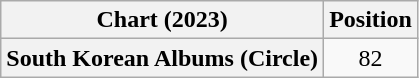<table class="wikitable plainrowheaders" style="text-align:center">
<tr>
<th scope="col">Chart (2023)</th>
<th scope="col">Position</th>
</tr>
<tr>
<th scope="row">South Korean Albums (Circle)</th>
<td>82</td>
</tr>
</table>
